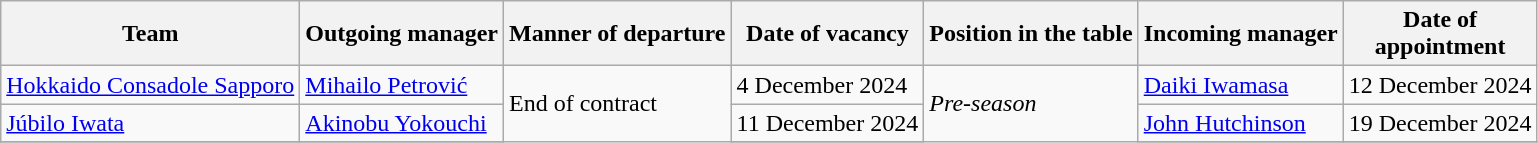<table class="wikitable sortable">
<tr>
<th>Team</th>
<th>Outgoing manager</th>
<th>Manner of departure</th>
<th>Date of vacancy</th>
<th>Position in the table</th>
<th>Incoming manager</th>
<th>Date of<br>appointment</th>
</tr>
<tr>
<td><a href='#'>Hokkaido Consadole Sapporo</a></td>
<td> <a href='#'>Mihailo Petrović</a></td>
<td rowspan="4">End of contract</td>
<td>4 December 2024</td>
<td rowspan="4"><em>Pre-season</em></td>
<td> <a href='#'>Daiki Iwamasa</a></td>
<td>12 December 2024</td>
</tr>
<tr>
<td><a href='#'>Júbilo Iwata</a></td>
<td> <a href='#'>Akinobu Yokouchi</a></td>
<td>11 December 2024</td>
<td> <a href='#'>John Hutchinson</a></td>
<td>19 December 2024</td>
</tr>
<tr>
</tr>
</table>
